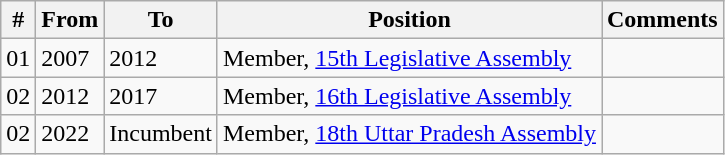<table class="wikitable sortable">
<tr>
<th>#</th>
<th>From</th>
<th>To</th>
<th>Position</th>
<th>Comments</th>
</tr>
<tr>
<td>01</td>
<td>2007</td>
<td>2012</td>
<td>Member, <a href='#'>15th Legislative Assembly</a></td>
<td></td>
</tr>
<tr>
<td>02</td>
<td>2012</td>
<td>2017</td>
<td>Member, <a href='#'>16th Legislative Assembly</a></td>
<td></td>
</tr>
<tr>
<td>02</td>
<td>2022</td>
<td>Incumbent</td>
<td>Member, <a href='#'>18th Uttar Pradesh Assembly</a></td>
</tr>
</table>
